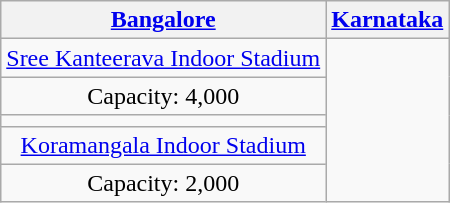<table class="wikitable" style="text-align:center">
<tr>
<th><a href='#'>Bangalore</a></th>
<th><a href='#'>Karnataka</a></th>
</tr>
<tr>
<td><a href='#'>Sree Kanteerava Indoor Stadium</a></td>
<td rowspan=6></td>
</tr>
<tr>
<td>Capacity: 4,000</td>
</tr>
<tr>
<td></td>
</tr>
<tr>
<td><a href='#'>Koramangala Indoor Stadium</a></td>
</tr>
<tr>
<td>Capacity: 2,000</td>
</tr>
</table>
